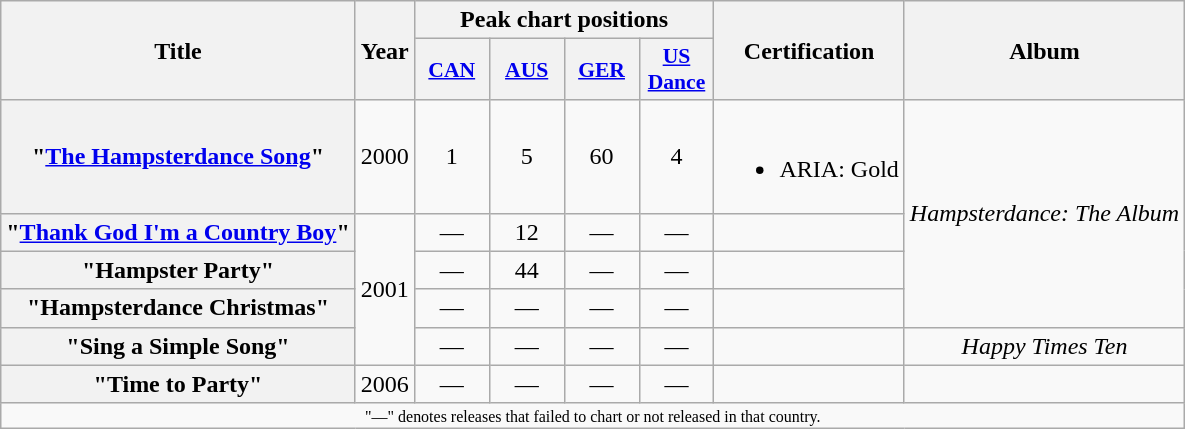<table class="wikitable plainrowheaders" style="text-align:center;">
<tr>
<th scope="col" rowspan="2">Title</th>
<th scope="col" rowspan="2">Year</th>
<th scope="col" colspan="4">Peak chart positions</th>
<th scope="col" rowspan="2">Certification</th>
<th scope="col" rowspan="2">Album</th>
</tr>
<tr>
<th scope="col" style="width:3em;font-size:90%;"><a href='#'>CAN</a><br></th>
<th scope="col" style="width:3em;font-size:90%;"><a href='#'>AUS</a><br></th>
<th scope="col" style="width:3em;font-size:90%;"><a href='#'>GER</a></th>
<th scope="col" style="width:3em;font-size:90%;"><a href='#'>US Dance</a><br></th>
</tr>
<tr>
<th scope="row">"<a href='#'>The Hampsterdance Song</a>"</th>
<td>2000</td>
<td>1</td>
<td>5</td>
<td>60</td>
<td>4</td>
<td><br><ul><li>ARIA: Gold</li></ul></td>
<td rowspan="4"><em>Hampsterdance: The Album</em></td>
</tr>
<tr>
<th scope="row">"<a href='#'>Thank God I'm a Country Boy</a>"</th>
<td rowspan="4">2001</td>
<td>—</td>
<td>12</td>
<td>—</td>
<td>—</td>
<td></td>
</tr>
<tr>
<th scope="row">"Hampster Party"</th>
<td>—</td>
<td>44</td>
<td>—</td>
<td>—</td>
<td></td>
</tr>
<tr>
<th scope="row">"Hampsterdance Christmas"</th>
<td>—</td>
<td>—</td>
<td>—</td>
<td>—</td>
<td></td>
</tr>
<tr>
<th scope="row">"Sing a Simple Song"</th>
<td>—</td>
<td>—</td>
<td>—</td>
<td>—</td>
<td></td>
<td><em>Happy Times Ten</em></td>
</tr>
<tr>
<th scope="row">"Time to Party"</th>
<td>2006</td>
<td>—</td>
<td>—</td>
<td>—</td>
<td>—</td>
<td></td>
<td></td>
</tr>
<tr>
<td colspan="8" style="text-align:center; font-size:8pt;">"—" denotes releases that failed to chart or not released in that country.</td>
</tr>
</table>
